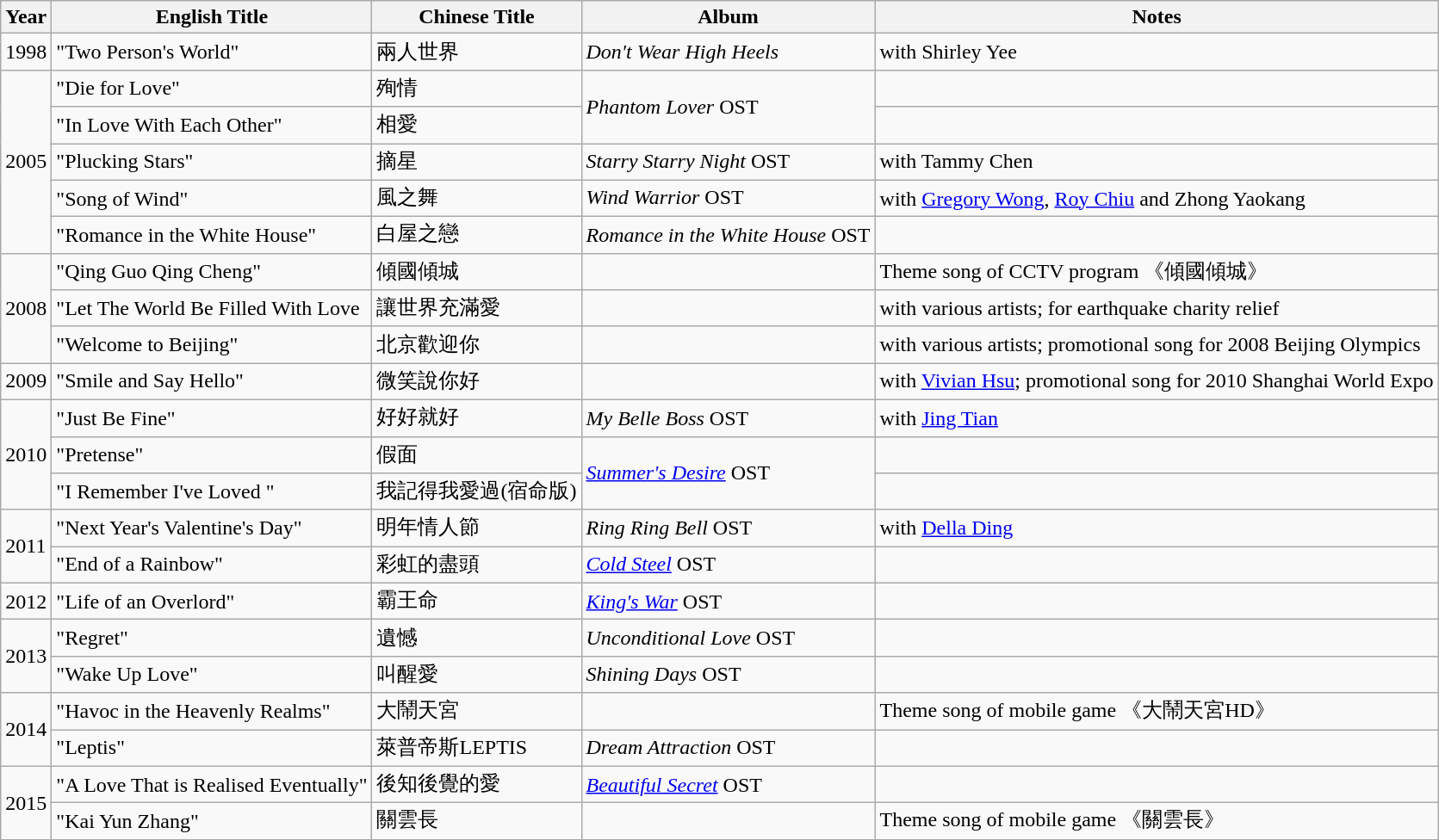<table class="wikitable">
<tr align="center">
<th>Year</th>
<th>English Title</th>
<th>Chinese Title</th>
<th>Album</th>
<th>Notes</th>
</tr>
<tr>
<td>1998</td>
<td>"Two Person's World"</td>
<td>兩人世界</td>
<td><em>Don't Wear High Heels</em></td>
<td>with Shirley Yee</td>
</tr>
<tr>
<td rowspan=5>2005</td>
<td>"Die for Love"</td>
<td>殉情</td>
<td rowspan=2><em>Phantom Lover</em> OST</td>
<td></td>
</tr>
<tr>
<td>"In Love With Each Other"</td>
<td>相愛</td>
<td></td>
</tr>
<tr>
<td>"Plucking Stars"</td>
<td>摘星</td>
<td><em>Starry Starry Night</em> OST</td>
<td>with Tammy Chen</td>
</tr>
<tr>
<td>"Song of Wind"</td>
<td>風之舞</td>
<td><em>Wind Warrior</em> OST 　</td>
<td>with <a href='#'>Gregory Wong</a>, <a href='#'>Roy Chiu</a> and Zhong Yaokang</td>
</tr>
<tr>
<td>"Romance in the White House"</td>
<td>白屋之戀</td>
<td><em>Romance in the White House</em> OST</td>
<td></td>
</tr>
<tr>
<td rowspan=3>2008</td>
<td>"Qing Guo Qing Cheng"</td>
<td>傾國傾城</td>
<td></td>
<td>Theme song of CCTV program 《傾國傾城》</td>
</tr>
<tr>
<td>"Let The World Be Filled With Love</td>
<td>讓世界充滿愛</td>
<td></td>
<td>with various artists; for earthquake charity relief</td>
</tr>
<tr>
<td>"Welcome to Beijing"</td>
<td>北京歡迎你</td>
<td></td>
<td>with various artists; promotional song for 2008 Beijing Olympics</td>
</tr>
<tr>
<td>2009</td>
<td>"Smile and Say Hello"</td>
<td>微笑說你好</td>
<td></td>
<td>with <a href='#'>Vivian Hsu</a>; promotional song for 2010 Shanghai World Expo</td>
</tr>
<tr>
<td rowspan=3>2010</td>
<td>"Just Be Fine"</td>
<td>好好就好</td>
<td><em>My Belle Boss</em> OST</td>
<td>with <a href='#'>Jing Tian</a></td>
</tr>
<tr>
<td>"Pretense"</td>
<td>假面</td>
<td rowspan=2><em><a href='#'>Summer's Desire</a></em> OST 　</td>
<td></td>
</tr>
<tr>
<td>"I Remember I've Loved "</td>
<td>我記得我愛過(宿命版)</td>
<td></td>
</tr>
<tr>
<td rowspan=2>2011</td>
<td>"Next Year's Valentine's Day"</td>
<td>明年情人節</td>
<td><em>Ring Ring Bell</em> OST</td>
<td>with <a href='#'>Della Ding</a></td>
</tr>
<tr>
<td>"End of a Rainbow"</td>
<td>彩虹的盡頭</td>
<td><em><a href='#'>Cold Steel</a></em> OST</td>
<td></td>
</tr>
<tr>
<td>2012</td>
<td>"Life of an Overlord"</td>
<td>霸王命</td>
<td><em><a href='#'>King's War</a></em> OST</td>
<td></td>
</tr>
<tr>
<td rowspan=2>2013</td>
<td>"Regret"</td>
<td>遺憾</td>
<td><em>Unconditional Love</em> OST</td>
<td></td>
</tr>
<tr>
<td>"Wake Up Love"</td>
<td>叫醒愛</td>
<td><em>Shining Days</em> OST</td>
<td></td>
</tr>
<tr>
<td ROWSPAN=2>2014</td>
<td>"Havoc in the Heavenly Realms"</td>
<td>大鬧天宮</td>
<td></td>
<td>Theme song of mobile game 《大鬧天宮HD》</td>
</tr>
<tr>
<td>"Leptis"</td>
<td>萊普帝斯LEPTIS</td>
<td><em>Dream Attraction</em> OST</td>
<td></td>
</tr>
<tr>
<td rowspan=2>2015</td>
<td>"A Love That is Realised Eventually"</td>
<td>後知後覺的愛</td>
<td><em><a href='#'>Beautiful Secret</a></em> OST</td>
<td></td>
</tr>
<tr>
<td>"Kai Yun Zhang"</td>
<td>關雲長</td>
<td></td>
<td>Theme song of mobile game 《關雲長》</td>
</tr>
</table>
